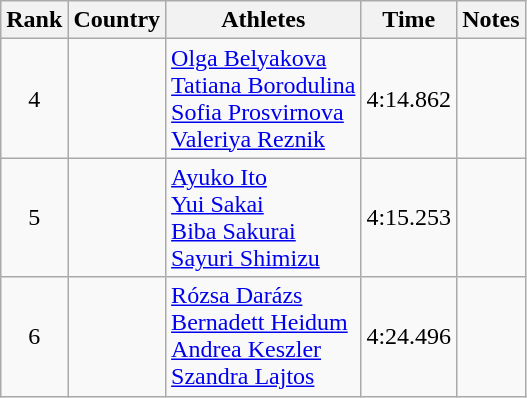<table class="wikitable sortable" style="text-align:center">
<tr>
<th>Rank</th>
<th>Country</th>
<th>Athletes</th>
<th>Time</th>
<th>Notes</th>
</tr>
<tr>
<td>4</td>
<td align=left></td>
<td align=left><a href='#'>Olga Belyakova</a> <br> <a href='#'>Tatiana Borodulina</a> <br> <a href='#'>Sofia Prosvirnova</a> <br> <a href='#'>Valeriya Reznik</a></td>
<td>4:14.862</td>
<td></td>
</tr>
<tr>
<td>5</td>
<td align=left></td>
<td align=left><a href='#'>Ayuko Ito</a> <br> <a href='#'>Yui Sakai</a> <br> <a href='#'>Biba Sakurai</a> <br> <a href='#'>Sayuri Shimizu</a></td>
<td>4:15.253</td>
<td></td>
</tr>
<tr>
<td>6</td>
<td align=left></td>
<td align=left><a href='#'>Rózsa Darázs</a> <br> <a href='#'>Bernadett Heidum</a> <br> <a href='#'>Andrea Keszler</a> <br> <a href='#'>Szandra Lajtos</a></td>
<td>4:24.496</td>
<td></td>
</tr>
</table>
